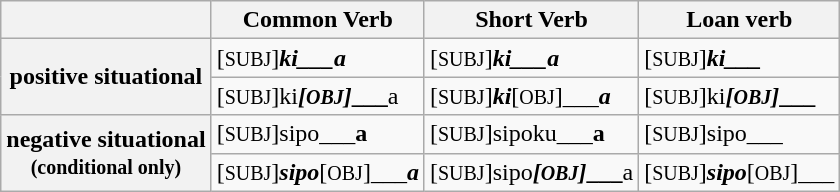<table class="wikitable">
<tr>
<th></th>
<th>Common Verb</th>
<th>Short Verb</th>
<th>Loan verb</th>
</tr>
<tr>
<th rowspan="2">positive situational</th>
<td>[<small>SUBJ</small>]<strong><em>ki<strong>___</strong>a</em></strong></td>
<td>[<small>SUBJ</small>]<strong><em>ki<strong>___</strong>a</em></strong></td>
<td>[<small>SUBJ</small>]<strong><em>ki<strong>___<em></td>
</tr>
<tr>
<td>[<small>SUBJ</small>]</em></strong>ki<strong><em>[<small>OBJ</small>]</em>___</strong>a</em></strong></td>
<td>[<small>SUBJ</small>]<strong><em>ki</em></strong>[<small>OBJ</small>]<em>___<strong>a<strong><em></td>
<td>[<small>SUBJ</small>]</em></strong>ki<strong><em>[<small>OBJ</small>]</em>___<em></td>
</tr>
<tr>
<th rowspan="2">negative situational<br><small>(conditional only)</small></th>
<td>[<small>SUBJ</small>]</em></strong>sipo</strong>___<strong>a<strong><em></td>
<td>[<small>SUBJ</small>]</em></strong>sipoku</strong>___<strong>a<strong><em></td>
<td>[<small>SUBJ</small>]</em></strong>sipo</strong>___</em></td>
</tr>
<tr>
<td>[<small>SUBJ</small>]<strong><em>sipo</em></strong>[<small>OBJ</small>]<em>___<strong>a<strong><em></td>
<td>[<small>SUBJ</small>]</em></strong>sipo<strong><em>[<small>OBJ</small>]</em>___</strong>a</em></strong></td>
<td>[<small>SUBJ</small>]<strong><em>sipo</em></strong>[<small>OBJ</small>]<em>___</em></td>
</tr>
</table>
